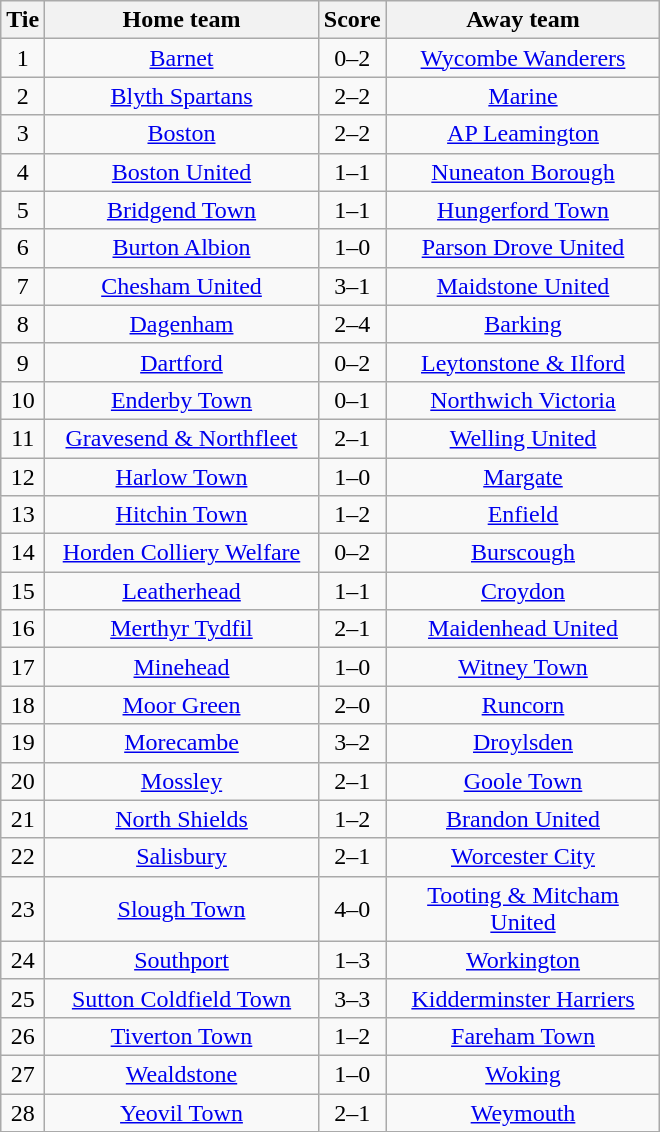<table class="wikitable" style="text-align:center;">
<tr>
<th width=20>Tie</th>
<th width=175>Home team</th>
<th width=20>Score</th>
<th width=175>Away team</th>
</tr>
<tr>
<td>1</td>
<td><a href='#'>Barnet</a></td>
<td>0–2</td>
<td><a href='#'>Wycombe Wanderers</a></td>
</tr>
<tr>
<td>2</td>
<td><a href='#'>Blyth Spartans</a></td>
<td>2–2</td>
<td><a href='#'>Marine</a></td>
</tr>
<tr>
<td>3</td>
<td><a href='#'>Boston</a></td>
<td>2–2</td>
<td><a href='#'>AP Leamington</a></td>
</tr>
<tr>
<td>4</td>
<td><a href='#'>Boston United</a></td>
<td>1–1</td>
<td><a href='#'>Nuneaton Borough</a></td>
</tr>
<tr>
<td>5</td>
<td><a href='#'>Bridgend Town</a></td>
<td>1–1</td>
<td><a href='#'>Hungerford Town</a></td>
</tr>
<tr>
<td>6</td>
<td><a href='#'>Burton Albion</a></td>
<td>1–0</td>
<td><a href='#'>Parson Drove United</a></td>
</tr>
<tr>
<td>7</td>
<td><a href='#'>Chesham United</a></td>
<td>3–1</td>
<td><a href='#'>Maidstone United</a></td>
</tr>
<tr>
<td>8</td>
<td><a href='#'>Dagenham</a></td>
<td>2–4</td>
<td><a href='#'>Barking</a></td>
</tr>
<tr>
<td>9</td>
<td><a href='#'>Dartford</a></td>
<td>0–2</td>
<td><a href='#'>Leytonstone & Ilford</a></td>
</tr>
<tr>
<td>10</td>
<td><a href='#'>Enderby Town</a></td>
<td>0–1</td>
<td><a href='#'>Northwich Victoria</a></td>
</tr>
<tr>
<td>11</td>
<td><a href='#'>Gravesend & Northfleet</a></td>
<td>2–1</td>
<td><a href='#'>Welling United</a></td>
</tr>
<tr>
<td>12</td>
<td><a href='#'>Harlow Town</a></td>
<td>1–0</td>
<td><a href='#'>Margate</a></td>
</tr>
<tr>
<td>13</td>
<td><a href='#'>Hitchin Town</a></td>
<td>1–2</td>
<td><a href='#'>Enfield</a></td>
</tr>
<tr>
<td>14</td>
<td><a href='#'>Horden Colliery Welfare</a></td>
<td>0–2</td>
<td><a href='#'>Burscough</a></td>
</tr>
<tr>
<td>15</td>
<td><a href='#'>Leatherhead</a></td>
<td>1–1</td>
<td><a href='#'>Croydon</a></td>
</tr>
<tr>
<td>16</td>
<td><a href='#'>Merthyr Tydfil</a></td>
<td>2–1</td>
<td><a href='#'>Maidenhead United</a></td>
</tr>
<tr>
<td>17</td>
<td><a href='#'>Minehead</a></td>
<td>1–0</td>
<td><a href='#'>Witney Town</a></td>
</tr>
<tr>
<td>18</td>
<td><a href='#'>Moor Green</a></td>
<td>2–0</td>
<td><a href='#'>Runcorn</a></td>
</tr>
<tr>
<td>19</td>
<td><a href='#'>Morecambe</a></td>
<td>3–2</td>
<td><a href='#'>Droylsden</a></td>
</tr>
<tr>
<td>20</td>
<td><a href='#'>Mossley</a></td>
<td>2–1</td>
<td><a href='#'>Goole Town</a></td>
</tr>
<tr>
<td>21</td>
<td><a href='#'>North Shields</a></td>
<td>1–2</td>
<td><a href='#'>Brandon United</a></td>
</tr>
<tr>
<td>22</td>
<td><a href='#'>Salisbury</a></td>
<td>2–1</td>
<td><a href='#'>Worcester City</a></td>
</tr>
<tr>
<td>23</td>
<td><a href='#'>Slough Town</a></td>
<td>4–0</td>
<td><a href='#'>Tooting & Mitcham United</a></td>
</tr>
<tr>
<td>24</td>
<td><a href='#'>Southport</a></td>
<td>1–3</td>
<td><a href='#'>Workington</a></td>
</tr>
<tr>
<td>25</td>
<td><a href='#'>Sutton Coldfield Town</a></td>
<td>3–3</td>
<td><a href='#'>Kidderminster Harriers</a></td>
</tr>
<tr>
<td>26</td>
<td><a href='#'>Tiverton Town</a></td>
<td>1–2</td>
<td><a href='#'>Fareham Town</a></td>
</tr>
<tr>
<td>27</td>
<td><a href='#'>Wealdstone</a></td>
<td>1–0</td>
<td><a href='#'>Woking</a></td>
</tr>
<tr>
<td>28</td>
<td><a href='#'>Yeovil Town</a></td>
<td>2–1</td>
<td><a href='#'>Weymouth</a></td>
</tr>
</table>
